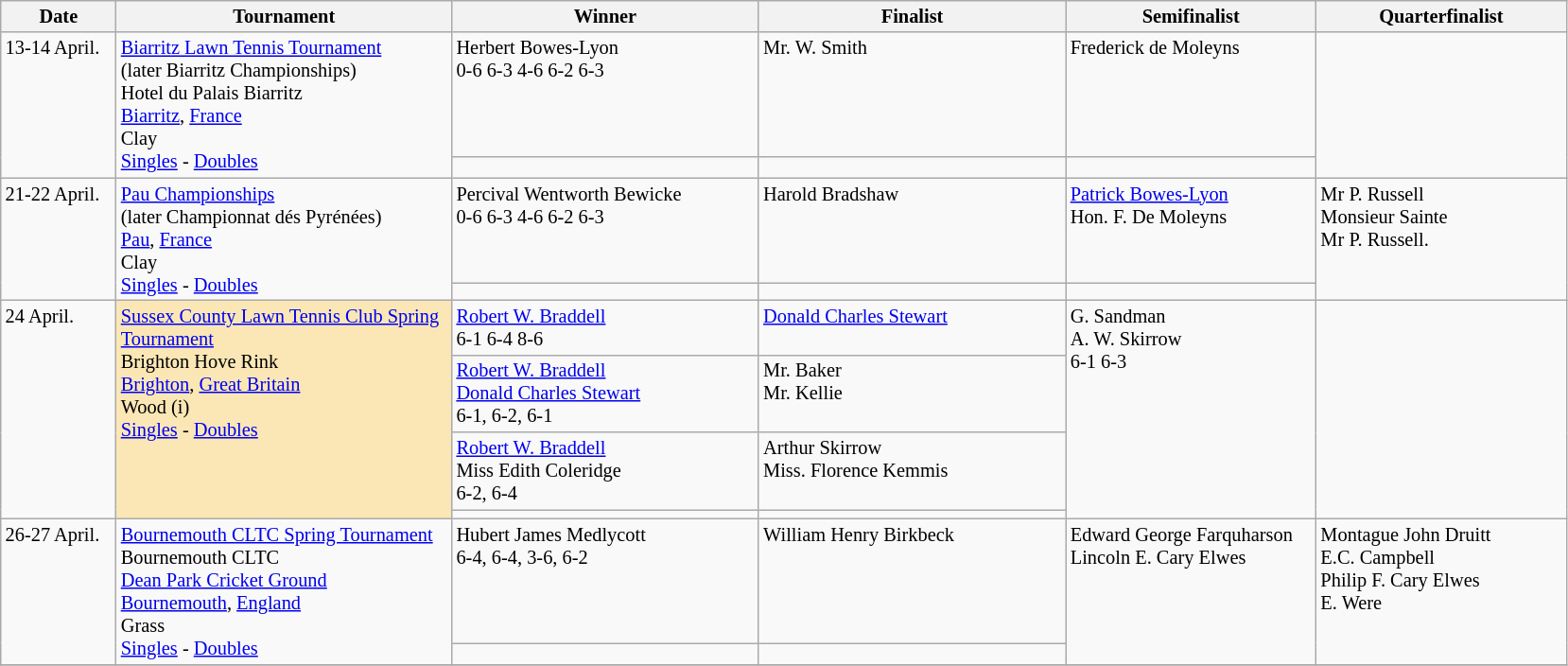<table class="wikitable" style="font-size:85%;">
<tr>
<th width="75">Date</th>
<th width="230">Tournament</th>
<th width="210">Winner</th>
<th width="210">Finalist</th>
<th width="170">Semifinalist</th>
<th width="170">Quarterfinalist</th>
</tr>
<tr valign=top>
<td rowspan=2>13-14 April.</td>
<td rowspan=2><a href='#'>Biarritz Lawn Tennis Tournament</a><br>(later Biarritz Championships)<br>Hotel du Palais Biarritz<br><a href='#'>Biarritz</a>, <a href='#'>France</a><br>Clay<br><a href='#'>Singles</a> - <a href='#'>Doubles</a></td>
<td> Herbert Bowes-Lyon<br>0-6 6-3 4-6 6-2 6-3</td>
<td> Mr. W. Smith</td>
<td> Frederick de Moleyns</td>
<td rowspan=2></td>
</tr>
<tr valign=top>
<td></td>
<td></td>
</tr>
<tr valign=top>
<td rowspan=2>21-22 April.</td>
<td rowspan=2><a href='#'>Pau Championships</a><br>(later Championnat dés Pyrénées)<br><a href='#'>Pau</a>, <a href='#'>France</a><br>Clay<br><a href='#'>Singles</a> - <a href='#'>Doubles</a></td>
<td>  Percival Wentworth Bewicke<br>0-6 6-3 4-6 6-2 6-3</td>
<td> Harold Bradshaw</td>
<td> <a href='#'>Patrick Bowes-Lyon</a><br> Hon. F. De Moleyns</td>
<td rowspan=2> Mr P. Russell <br> Monsieur Sainte <br> Mr P. Russell.</td>
</tr>
<tr valign=top>
<td></td>
<td></td>
</tr>
<tr valign=top>
<td rowspan=4>24 April.</td>
<td style="background:#fae7b5"  rowspan=4><a href='#'>Sussex County Lawn Tennis Club Spring Tournament</a><br>Brighton Hove Rink<br><a href='#'>Brighton</a>, <a href='#'>Great Britain</a><br>Wood (i)<br><a href='#'>Singles</a> - <a href='#'>Doubles</a></td>
<td> <a href='#'>Robert W. Braddell</a><br>6-1 6-4 8-6</td>
<td> <a href='#'>Donald Charles Stewart</a><br></td>
<td rowspan=4> G. Sandman<br> A. W. Skirrow<br>6-1 6-3</td>
<td rowspan=4></td>
</tr>
<tr valign=top>
<td> <a href='#'>Robert W. Braddell</a><br> <a href='#'>Donald Charles Stewart</a><br>6-1, 6-2, 6-1</td>
<td> Mr. Baker<br> Mr. Kellie</td>
</tr>
<tr valign=top>
<td> <a href='#'>Robert W. Braddell</a><br> Miss Edith Coleridge<br>6-2, 6-4</td>
<td> Arthur Skirrow <br> Miss. Florence Kemmis</td>
</tr>
<tr valign=top>
<td></td>
<td></td>
</tr>
<tr valign=top>
<td rowspan=2>26-27 April.</td>
<td rowspan=2><a href='#'>Bournemouth CLTC Spring Tournament</a><br>Bournemouth CLTC<br><a href='#'>Dean Park Cricket Ground</a><br><a href='#'>Bournemouth</a>, <a href='#'>England</a><br>Grass<br><a href='#'>Singles</a> - <a href='#'>Doubles</a></td>
<td> Hubert James Medlycott<br>6-4, 6-4, 3-6, 6-2</td>
<td> William Henry Birkbeck</td>
<td rowspan=2> Edward George Farquharson <br> Lincoln E. Cary Elwes</td>
<td rowspan=2> Montague John Druitt<br> E.C. Campbell<br> Philip F. Cary Elwes<br> E. Were</td>
</tr>
<tr valign=top>
<td></td>
<td></td>
</tr>
<tr valign=top>
</tr>
</table>
